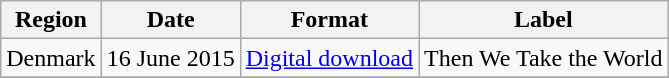<table class=wikitable>
<tr>
<th>Region</th>
<th>Date</th>
<th>Format</th>
<th>Label</th>
</tr>
<tr>
<td>Denmark</td>
<td>16 June 2015</td>
<td><a href='#'>Digital download</a></td>
<td>Then We Take the World</td>
</tr>
<tr>
</tr>
</table>
